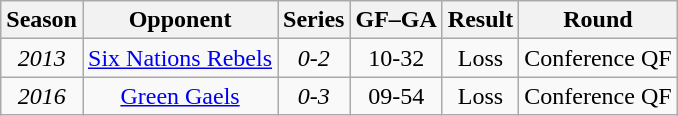<table class="wikitable" style="text-align:center">
<tr>
<th>Season</th>
<th>Opponent</th>
<th>Series</th>
<th>GF–GA</th>
<th>Result</th>
<th>Round</th>
</tr>
<tr>
<td><em>2013</em></td>
<td><a href='#'>Six Nations Rebels</a></td>
<td><em>0-2</em></td>
<td>10-32</td>
<td>Loss</td>
<td>Conference QF</td>
</tr>
<tr>
<td><em>2016</em></td>
<td><a href='#'>Green Gaels</a></td>
<td><em>0-3</em></td>
<td>09-54</td>
<td>Loss</td>
<td>Conference QF</td>
</tr>
</table>
